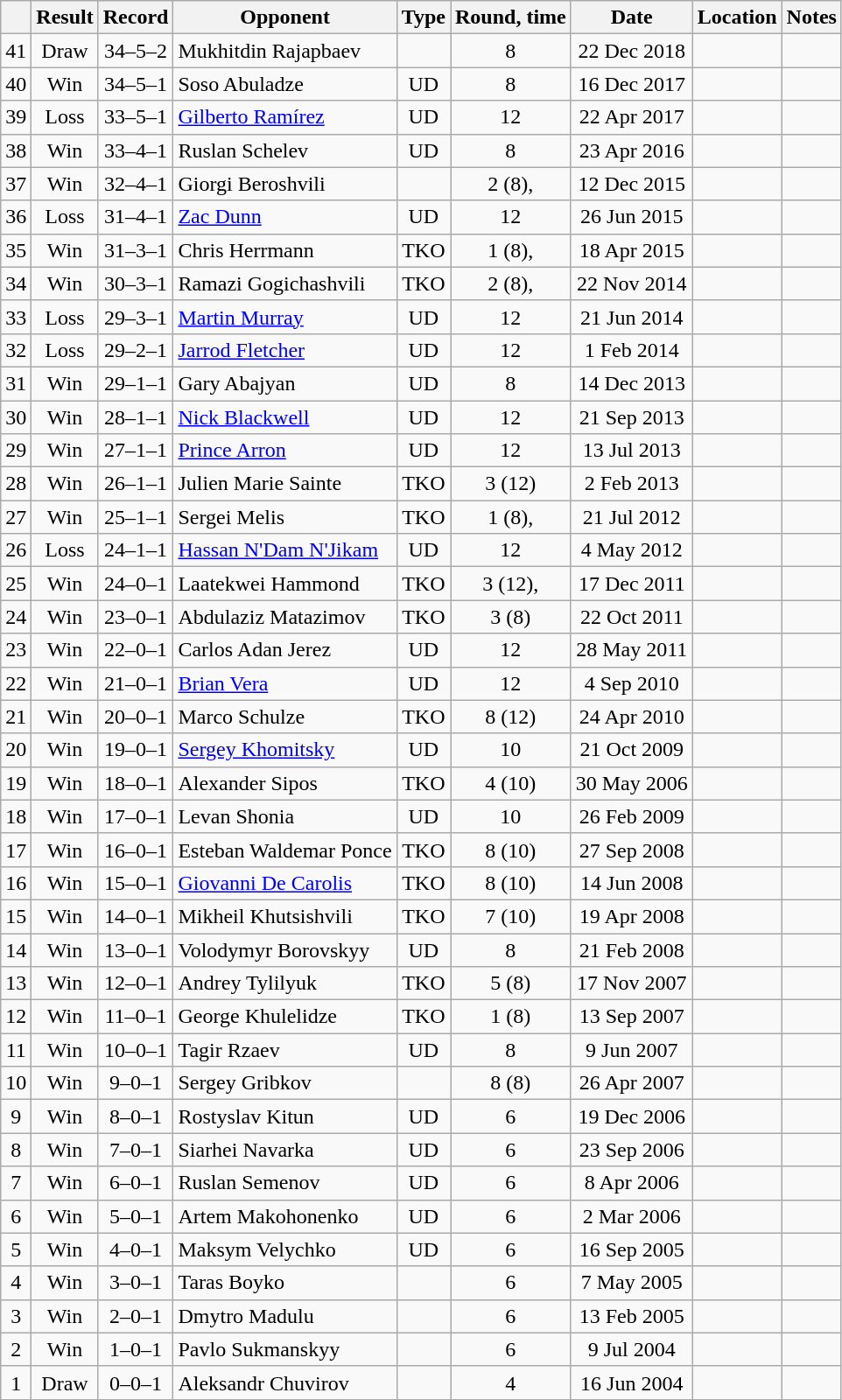<table class="wikitable" style="text-align:center">
<tr>
<th></th>
<th>Result</th>
<th>Record</th>
<th>Opponent</th>
<th>Type</th>
<th>Round, time</th>
<th>Date</th>
<th>Location</th>
<th>Notes</th>
</tr>
<tr>
<td>41</td>
<td>Draw</td>
<td>34–5–2</td>
<td style="text-align:left;">Mukhitdin Rajapbaev</td>
<td></td>
<td>8</td>
<td>22 Dec 2018</td>
<td style="text-align:left;"></td>
<td></td>
</tr>
<tr>
<td>40</td>
<td>Win</td>
<td>34–5–1</td>
<td style="text-align:left;">Soso Abuladze</td>
<td>UD</td>
<td>8</td>
<td>16 Dec 2017</td>
<td style="text-align:left;"></td>
<td></td>
</tr>
<tr>
<td>39</td>
<td>Loss</td>
<td>33–5–1</td>
<td style="text-align:left;"><a href='#'>Gilberto Ramírez</a></td>
<td>UD</td>
<td>12</td>
<td>22 Apr 2017</td>
<td style="text-align:left;"></td>
<td style="text-align:left;"></td>
</tr>
<tr>
<td>38</td>
<td>Win</td>
<td>33–4–1</td>
<td style="text-align:left;">Ruslan Schelev</td>
<td>UD</td>
<td>8</td>
<td>23 Apr 2016</td>
<td style="text-align:left;"></td>
<td></td>
</tr>
<tr>
<td>37</td>
<td>Win</td>
<td>32–4–1</td>
<td style="text-align:left;">Giorgi Beroshvili</td>
<td></td>
<td>2 (8), </td>
<td>12 Dec 2015</td>
<td style="text-align:left;"></td>
<td></td>
</tr>
<tr>
<td>36</td>
<td>Loss</td>
<td>31–4–1</td>
<td style="text-align:left;"><a href='#'>Zac Dunn</a></td>
<td>UD</td>
<td>12</td>
<td>26 Jun 2015</td>
<td style="text-align:left;"></td>
<td style="text-align:left;"></td>
</tr>
<tr>
<td>35</td>
<td>Win</td>
<td>31–3–1</td>
<td style="text-align:left;">Chris Herrmann</td>
<td>TKO</td>
<td>1 (8), </td>
<td>18 Apr 2015</td>
<td style="text-align:left;"></td>
<td></td>
</tr>
<tr>
<td>34</td>
<td>Win</td>
<td>30–3–1</td>
<td style="text-align:left;">Ramazi Gogichashvili</td>
<td>TKO</td>
<td>2 (8), </td>
<td>22 Nov 2014</td>
<td style="text-align:left;"></td>
<td style="text-align:left;"></td>
</tr>
<tr>
<td>33</td>
<td>Loss</td>
<td>29–3–1</td>
<td style="text-align:left;"><a href='#'>Martin Murray</a></td>
<td>UD</td>
<td>12</td>
<td>21 Jun 2014</td>
<td style="text-align:left;"></td>
<td style="text-align:left;"></td>
</tr>
<tr>
<td>32</td>
<td>Loss</td>
<td>29–2–1</td>
<td style="text-align:left;"><a href='#'>Jarrod Fletcher</a></td>
<td>UD</td>
<td>12</td>
<td>1 Feb 2014</td>
<td style="text-align:left;"></td>
<td style="text-align:left;"></td>
</tr>
<tr>
<td>31</td>
<td>Win</td>
<td>29–1–1</td>
<td style="text-align:left;">Gary Abajyan</td>
<td>UD</td>
<td>8</td>
<td>14 Dec 2013</td>
<td style="text-align:left;"></td>
<td></td>
</tr>
<tr>
<td>30</td>
<td>Win</td>
<td>28–1–1</td>
<td style="text-align:left;"><a href='#'>Nick Blackwell</a></td>
<td>UD</td>
<td>12</td>
<td>21 Sep 2013</td>
<td style="text-align:left;"></td>
<td style="text-align:left;"></td>
</tr>
<tr>
<td>29</td>
<td>Win</td>
<td>27–1–1</td>
<td style="text-align:left;"><a href='#'>Prince Arron</a></td>
<td>UD</td>
<td>12</td>
<td>13 Jul 2013</td>
<td style="text-align:left;"></td>
<td style="text-align:left;"></td>
</tr>
<tr>
<td>28</td>
<td>Win</td>
<td>26–1–1</td>
<td style="text-align:left;">Julien Marie Sainte</td>
<td>TKO</td>
<td>3 (12)</td>
<td>2 Feb 2013</td>
<td style="text-align:left;"></td>
<td style="text-align:left;"></td>
</tr>
<tr>
<td>27</td>
<td>Win</td>
<td>25–1–1</td>
<td style="text-align:left;">Sergei Melis</td>
<td>TKO</td>
<td>1 (8), </td>
<td>21 Jul 2012</td>
<td style="text-align:left;"></td>
<td></td>
</tr>
<tr>
<td>26</td>
<td>Loss</td>
<td>24–1–1</td>
<td style="text-align:left;"><a href='#'>Hassan N'Dam N'Jikam</a></td>
<td>UD</td>
<td>12</td>
<td>4 May 2012</td>
<td style="text-align:left;"></td>
<td style="text-align:left;"></td>
</tr>
<tr>
<td>25</td>
<td>Win</td>
<td>24–0–1</td>
<td style="text-align:left;">Laatekwei Hammond</td>
<td>TKO</td>
<td>3 (12), </td>
<td>17 Dec 2011</td>
<td style="text-align:left;"></td>
<td style="text-align:left;"></td>
</tr>
<tr>
<td>24</td>
<td>Win</td>
<td>23–0–1</td>
<td style="text-align:left;">Abdulaziz Matazimov</td>
<td>TKO</td>
<td>3 (8)</td>
<td>22 Oct 2011</td>
<td style="text-align:left;"></td>
<td></td>
</tr>
<tr>
<td>23</td>
<td>Win</td>
<td>22–0–1</td>
<td style="text-align:left;">Carlos Adan Jerez</td>
<td>UD</td>
<td>12</td>
<td>28 May 2011</td>
<td style="text-align:left;"></td>
<td style="text-align:left;"></td>
</tr>
<tr>
<td>22</td>
<td>Win</td>
<td>21–0–1</td>
<td style="text-align:left;"><a href='#'>Brian Vera</a></td>
<td>UD</td>
<td>12</td>
<td>4 Sep 2010</td>
<td style="text-align:left;"></td>
<td style="text-align:left;"></td>
</tr>
<tr>
<td>21</td>
<td>Win</td>
<td>20–0–1</td>
<td style="text-align:left;">Marco Schulze</td>
<td>TKO</td>
<td>8 (12)</td>
<td>24 Apr 2010</td>
<td style="text-align:left;"></td>
<td style="text-align:left;"></td>
</tr>
<tr>
<td>20</td>
<td>Win</td>
<td>19–0–1</td>
<td style="text-align:left;"><a href='#'>Sergey Khomitsky</a></td>
<td>UD</td>
<td>10</td>
<td>21 Oct 2009</td>
<td style="text-align:left;"></td>
<td></td>
</tr>
<tr>
<td>19</td>
<td>Win</td>
<td>18–0–1</td>
<td style="text-align:left;">Alexander Sipos</td>
<td>TKO</td>
<td>4 (10)</td>
<td>30 May 2006</td>
<td style="text-align:left;"></td>
<td></td>
</tr>
<tr>
<td>18</td>
<td>Win</td>
<td>17–0–1</td>
<td style="text-align:left;">Levan Shonia</td>
<td>UD</td>
<td>10</td>
<td>26 Feb 2009</td>
<td style="text-align:left;"></td>
<td></td>
</tr>
<tr>
<td>17</td>
<td>Win</td>
<td>16–0–1</td>
<td style="text-align:left;">Esteban Waldemar Ponce</td>
<td>TKO</td>
<td>8 (10)</td>
<td>27 Sep 2008</td>
<td style="text-align:left;"></td>
<td style="text-align:left;"></td>
</tr>
<tr>
<td>16</td>
<td>Win</td>
<td>15–0–1</td>
<td style="text-align:left;"><a href='#'>Giovanni De Carolis</a></td>
<td>TKO</td>
<td>8 (10)</td>
<td>14 Jun 2008</td>
<td style="text-align:left;"></td>
<td style="text-align:left;"></td>
</tr>
<tr>
<td>15</td>
<td>Win</td>
<td>14–0–1</td>
<td style="text-align:left;">Mikheil Khutsishvili</td>
<td>TKO</td>
<td>7 (10)</td>
<td>19 Apr 2008</td>
<td style="text-align:left;"></td>
<td style="text-align:left;"></td>
</tr>
<tr>
<td>14</td>
<td>Win</td>
<td>13–0–1</td>
<td style="text-align:left;">Volodymyr Borovskyy</td>
<td>UD</td>
<td>8</td>
<td>21 Feb 2008</td>
<td style="text-align:left;"></td>
<td></td>
</tr>
<tr>
<td>13</td>
<td>Win</td>
<td>12–0–1</td>
<td style="text-align:left;">Andrey Tylilyuk</td>
<td>TKO</td>
<td>5 (8)</td>
<td>17 Nov 2007</td>
<td style="text-align:left;"></td>
<td></td>
</tr>
<tr>
<td>12</td>
<td>Win</td>
<td>11–0–1</td>
<td style="text-align:left;">George Khulelidze</td>
<td>TKO</td>
<td>1 (8)</td>
<td>13 Sep 2007</td>
<td style="text-align:left;"></td>
<td></td>
</tr>
<tr>
<td>11</td>
<td>Win</td>
<td>10–0–1</td>
<td style="text-align:left;">Tagir Rzaev</td>
<td>UD</td>
<td>8</td>
<td>9 Jun 2007</td>
<td style="text-align:left;"></td>
<td></td>
</tr>
<tr>
<td>10</td>
<td>Win</td>
<td>9–0–1</td>
<td style="text-align:left;">Sergey Gribkov</td>
<td></td>
<td>8 (8)</td>
<td>26 Apr 2007</td>
<td style="text-align:left;"></td>
<td></td>
</tr>
<tr>
<td>9</td>
<td>Win</td>
<td>8–0–1</td>
<td style="text-align:left;">Rostyslav Kitun</td>
<td>UD</td>
<td>6</td>
<td>19 Dec 2006</td>
<td style="text-align:left;"></td>
<td></td>
</tr>
<tr>
<td>8</td>
<td>Win</td>
<td>7–0–1</td>
<td style="text-align:left;">Siarhei Navarka</td>
<td>UD</td>
<td>6</td>
<td>23 Sep 2006</td>
<td style="text-align:left;"></td>
<td></td>
</tr>
<tr>
<td>7</td>
<td>Win</td>
<td>6–0–1</td>
<td style="text-align:left;">Ruslan Semenov</td>
<td>UD</td>
<td>6</td>
<td>8 Apr 2006</td>
<td style="text-align:left;"></td>
<td></td>
</tr>
<tr>
<td>6</td>
<td>Win</td>
<td>5–0–1</td>
<td style="text-align:left;">Artem Makohonenko</td>
<td>UD</td>
<td>6</td>
<td>2 Mar 2006</td>
<td style="text-align:left;"></td>
<td></td>
</tr>
<tr>
<td>5</td>
<td>Win</td>
<td>4–0–1</td>
<td style="text-align:left;">Maksym Velychko</td>
<td>UD</td>
<td>6</td>
<td>16 Sep 2005</td>
<td style="text-align:left;"></td>
<td></td>
</tr>
<tr>
<td>4</td>
<td>Win</td>
<td>3–0–1</td>
<td style="text-align:left;">Taras Boyko</td>
<td></td>
<td>6</td>
<td>7 May 2005</td>
<td style="text-align:left;"></td>
<td></td>
</tr>
<tr>
<td>3</td>
<td>Win</td>
<td>2–0–1</td>
<td style="text-align:left;">Dmytro Madulu</td>
<td></td>
<td>6</td>
<td>13 Feb 2005</td>
<td style="text-align:left;"></td>
<td></td>
</tr>
<tr>
<td>2</td>
<td>Win</td>
<td>1–0–1</td>
<td style="text-align:left;">Pavlo Sukmanskyy</td>
<td></td>
<td>6</td>
<td>9 Jul 2004</td>
<td style="text-align:left;"></td>
<td></td>
</tr>
<tr>
<td>1</td>
<td>Draw</td>
<td>0–0–1</td>
<td style="text-align:left;">Aleksandr Chuvirov</td>
<td></td>
<td>4</td>
<td>16 Jun 2004</td>
<td style="text-align:left;"></td>
<td></td>
</tr>
</table>
